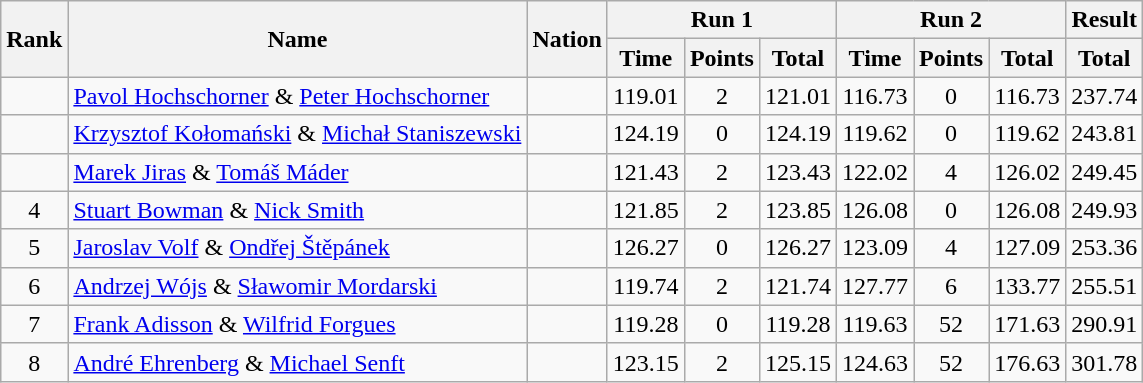<table class="wikitable sortable" style="text-align:center">
<tr>
<th rowspan=2>Rank</th>
<th rowspan=2>Name</th>
<th rowspan=2>Nation</th>
<th colspan=3>Run 1</th>
<th colspan=3>Run 2</th>
<th>Result</th>
</tr>
<tr>
<th>Time</th>
<th>Points</th>
<th>Total</th>
<th>Time</th>
<th>Points</th>
<th>Total</th>
<th>Total</th>
</tr>
<tr>
<td></td>
<td align=left><a href='#'>Pavol Hochschorner</a> & <a href='#'>Peter Hochschorner</a></td>
<td align=left></td>
<td>119.01</td>
<td>2</td>
<td>121.01</td>
<td>116.73</td>
<td>0</td>
<td>116.73</td>
<td>237.74</td>
</tr>
<tr>
<td></td>
<td align=left><a href='#'>Krzysztof Kołomański</a> & <a href='#'>Michał Staniszewski</a></td>
<td align=left></td>
<td>124.19</td>
<td>0</td>
<td>124.19</td>
<td>119.62</td>
<td>0</td>
<td>119.62</td>
<td>243.81</td>
</tr>
<tr>
<td></td>
<td align=left><a href='#'>Marek Jiras</a> & <a href='#'>Tomáš Máder</a></td>
<td align=left></td>
<td>121.43</td>
<td>2</td>
<td>123.43</td>
<td>122.02</td>
<td>4</td>
<td>126.02</td>
<td>249.45</td>
</tr>
<tr>
<td>4</td>
<td align=left><a href='#'>Stuart Bowman</a> & <a href='#'>Nick Smith</a></td>
<td align=left></td>
<td>121.85</td>
<td>2</td>
<td>123.85</td>
<td>126.08</td>
<td>0</td>
<td>126.08</td>
<td>249.93</td>
</tr>
<tr>
<td>5</td>
<td align=left><a href='#'>Jaroslav Volf</a> & <a href='#'>Ondřej Štěpánek</a></td>
<td align=left></td>
<td>126.27</td>
<td>0</td>
<td>126.27</td>
<td>123.09</td>
<td>4</td>
<td>127.09</td>
<td>253.36</td>
</tr>
<tr>
<td>6</td>
<td align=left><a href='#'>Andrzej Wójs</a> & <a href='#'>Sławomir Mordarski</a></td>
<td align=left></td>
<td>119.74</td>
<td>2</td>
<td>121.74</td>
<td>127.77</td>
<td>6</td>
<td>133.77</td>
<td>255.51</td>
</tr>
<tr>
<td>7</td>
<td align=left><a href='#'>Frank Adisson</a> & <a href='#'>Wilfrid Forgues</a></td>
<td align=left></td>
<td>119.28</td>
<td>0</td>
<td>119.28</td>
<td>119.63</td>
<td>52</td>
<td>171.63</td>
<td>290.91</td>
</tr>
<tr>
<td>8</td>
<td align=left><a href='#'>André Ehrenberg</a> & <a href='#'>Michael Senft</a></td>
<td align=left></td>
<td>123.15</td>
<td>2</td>
<td>125.15</td>
<td>124.63</td>
<td>52</td>
<td>176.63</td>
<td>301.78</td>
</tr>
</table>
